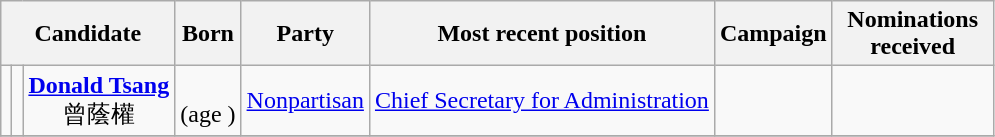<table class="wikitable sortable" style="text-align:center;">
<tr>
<th colspan=3>Candidate</th>
<th>Born</th>
<th>Party</th>
<th>Most recent position</th>
<th>Campaign</th>
<th width=100px>Nominations<br>received</th>
</tr>
<tr>
<td bgcolor=></td>
<td></td>
<td><strong><a href='#'>Donald Tsang</a></strong><br>曾蔭權</td>
<td><br>(age )</td>
<td><a href='#'>Nonpartisan</a><br></td>
<td><a href='#'>Chief Secretary for Administration</a><br></td>
<td></td>
<td></td>
</tr>
<tr>
</tr>
</table>
